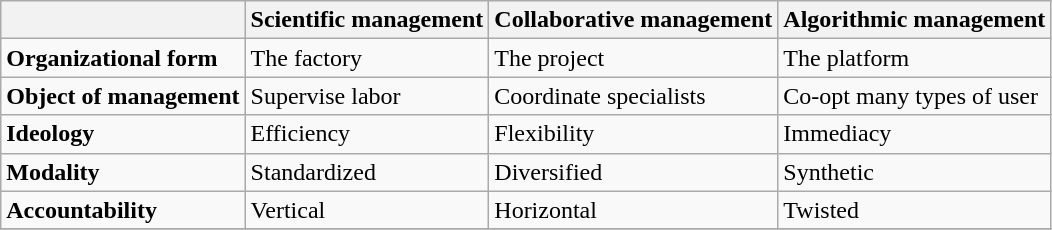<table class="wikitable">
<tr>
<th></th>
<th>Scientific management</th>
<th>Collaborative management</th>
<th>Algorithmic management</th>
</tr>
<tr>
<td><strong>Organizational form</strong></td>
<td>The factory</td>
<td>The project</td>
<td>The platform</td>
</tr>
<tr>
<td><strong>Object of management</strong></td>
<td>Supervise labor</td>
<td>Coordinate specialists</td>
<td>Co-opt many types of user</td>
</tr>
<tr>
<td><strong>Ideology</strong></td>
<td>Efficiency</td>
<td>Flexibility</td>
<td>Immediacy</td>
</tr>
<tr>
<td><strong>Modality</strong></td>
<td>Standardized</td>
<td>Diversified</td>
<td>Synthetic</td>
</tr>
<tr>
<td><strong>Accountability</strong></td>
<td>Vertical</td>
<td>Horizontal</td>
<td>Twisted</td>
</tr>
<tr>
</tr>
</table>
